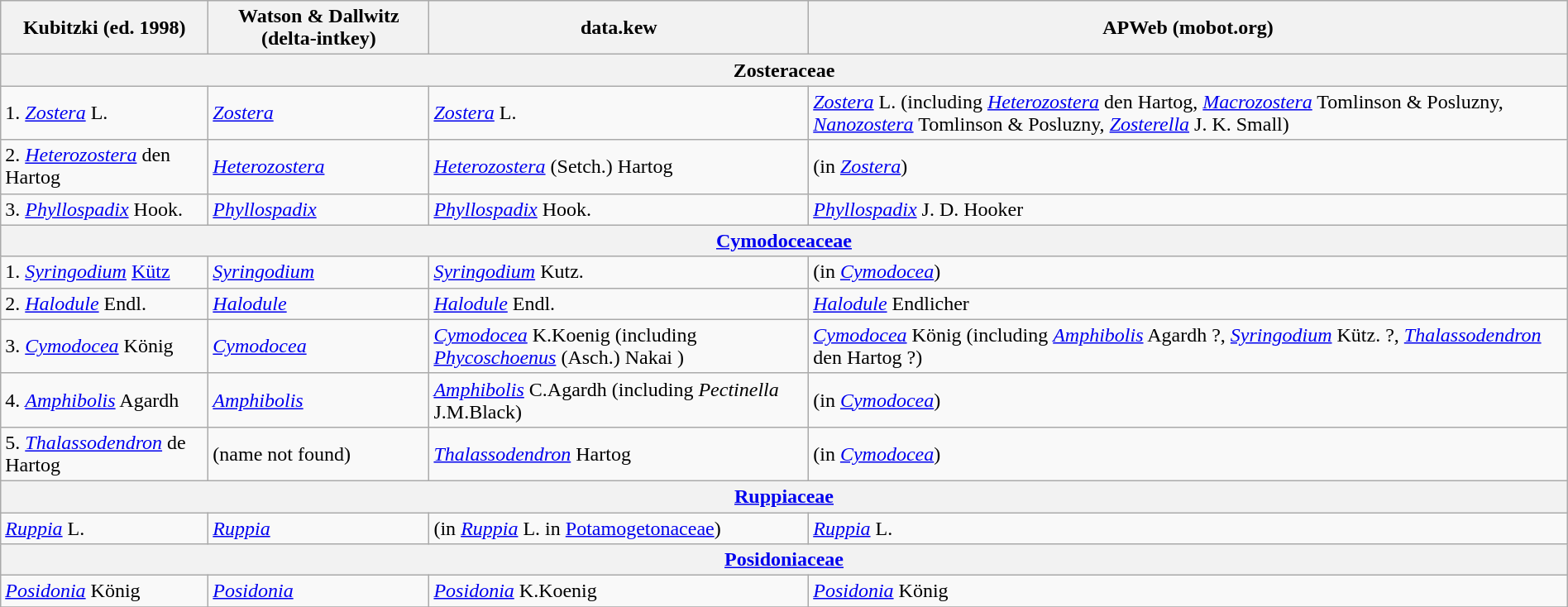<table class="wikitable"  style="margin:1em auto;">
<tr>
<th scope="col">Kubitzki (ed. 1998)</th>
<th scope="col">Watson & Dallwitz (delta-intkey)</th>
<th scope="col">data.kew</th>
<th scope="col">APWeb (mobot.org)</th>
</tr>
<tr>
<th colspan="4">Zosteraceae</th>
</tr>
<tr>
<td>1. <em><a href='#'>Zostera</a></em> L.</td>
<td><em><a href='#'>Zostera</a></em></td>
<td><em><a href='#'>Zostera</a></em> L.</td>
<td><em><a href='#'>Zostera</a></em> L. (including <em><a href='#'>Heterozostera</a></em> den Hartog, <em><a href='#'>Macrozostera</a></em> Tomlinson & Posluzny, <em><a href='#'>Nanozostera</a></em> Tomlinson & Posluzny, <em><a href='#'>Zosterella</a></em> J. K. Small)</td>
</tr>
<tr>
<td>2. <em><a href='#'>Heterozostera</a></em> den Hartog</td>
<td><em><a href='#'>Heterozostera</a></em></td>
<td><em><a href='#'>Heterozostera</a></em> (Setch.) Hartog</td>
<td>(in <em><a href='#'>Zostera</a></em>)</td>
</tr>
<tr>
<td>3. <em><a href='#'>Phyllospadix</a></em> Hook.</td>
<td><em><a href='#'>Phyllospadix</a></em></td>
<td><em><a href='#'>Phyllospadix</a></em> Hook.</td>
<td><em><a href='#'>Phyllospadix</a></em> J. D. Hooker</td>
</tr>
<tr>
<th colspan="4"><a href='#'>Cymodoceaceae</a></th>
</tr>
<tr>
<td>1. <em><a href='#'>Syringodium</a></em> <a href='#'>Kütz</a></td>
<td><em><a href='#'>Syringodium</a></em></td>
<td><em><a href='#'>Syringodium</a></em> Kutz.</td>
<td>(in <em><a href='#'>Cymodocea</a></em>)</td>
</tr>
<tr>
<td>2. <em><a href='#'>Halodule</a></em> Endl.</td>
<td><em><a href='#'>Halodule</a></em></td>
<td><em><a href='#'>Halodule</a></em> Endl.</td>
<td><em><a href='#'>Halodule</a></em> Endlicher</td>
</tr>
<tr>
<td>3. <em><a href='#'>Cymodocea</a></em> König</td>
<td><em><a href='#'>Cymodocea</a></em></td>
<td><em><a href='#'>Cymodocea</a></em> K.Koenig (including <em><a href='#'>Phycoschoenus</a></em> (Asch.) Nakai )</td>
<td><em><a href='#'>Cymodocea</a></em> König (including <em><a href='#'>Amphibolis</a></em> Agardh ?, <em><a href='#'>Syringodium</a></em> Kütz. ?, <em><a href='#'>Thalassodendron</a></em> den Hartog ?)</td>
</tr>
<tr>
<td>4. <em><a href='#'>Amphibolis</a></em> Agardh</td>
<td><em><a href='#'>Amphibolis</a></em></td>
<td><em><a href='#'>Amphibolis</a></em> C.Agardh (including <em>Pectinella</em> J.M.Black)</td>
<td>(in <em><a href='#'>Cymodocea</a></em>)</td>
</tr>
<tr>
<td>5. <em><a href='#'>Thalassodendron</a></em> de Hartog</td>
<td>(name not found)</td>
<td><em><a href='#'>Thalassodendron</a></em> Hartog</td>
<td>(in <em><a href='#'>Cymodocea</a></em>)</td>
</tr>
<tr>
<th colspan="4"><a href='#'>Ruppiaceae</a></th>
</tr>
<tr>
<td><em><a href='#'>Ruppia</a></em> L.</td>
<td><em><a href='#'>Ruppia</a></em></td>
<td>(in <em><a href='#'>Ruppia</a></em> L. in <a href='#'>Potamogetonaceae</a>)</td>
<td><em><a href='#'>Ruppia</a></em> L.</td>
</tr>
<tr>
<th colspan="4"><a href='#'>Posidoniaceae</a></th>
</tr>
<tr>
<td><em><a href='#'>Posidonia</a></em> König</td>
<td><em><a href='#'>Posidonia</a></em></td>
<td><em><a href='#'>Posidonia</a></em> K.Koenig</td>
<td><em><a href='#'>Posidonia</a></em> König</td>
</tr>
<tr>
</tr>
</table>
